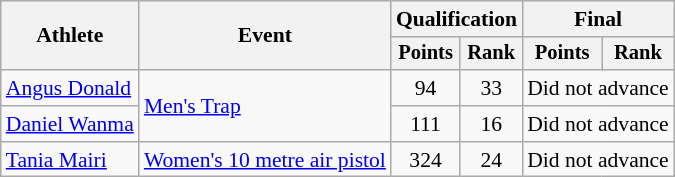<table class="wikitable" style="font-size:90%">
<tr>
<th rowspan=2>Athlete</th>
<th rowspan=2>Event</th>
<th colspan=2>Qualification</th>
<th colspan=2>Final</th>
</tr>
<tr style="font-size:95%">
<th>Points</th>
<th>Rank</th>
<th>Points</th>
<th>Rank</th>
</tr>
<tr align=center>
<td align=left><a href='#'>Angus Donald</a></td>
<td align=left rowspan=2><a href='#'>Men's Trap</a></td>
<td>94</td>
<td>33</td>
<td colspan=2>Did not advance</td>
</tr>
<tr align=center>
<td align=left><a href='#'>Daniel Wanma</a></td>
<td>111</td>
<td>16</td>
<td colspan=2>Did not advance</td>
</tr>
<tr align=center>
<td align=left><a href='#'>Tania Mairi</a></td>
<td align=left><a href='#'>Women's 10 metre air pistol</a></td>
<td>324</td>
<td>24</td>
<td colspan=2>Did not advance</td>
</tr>
</table>
